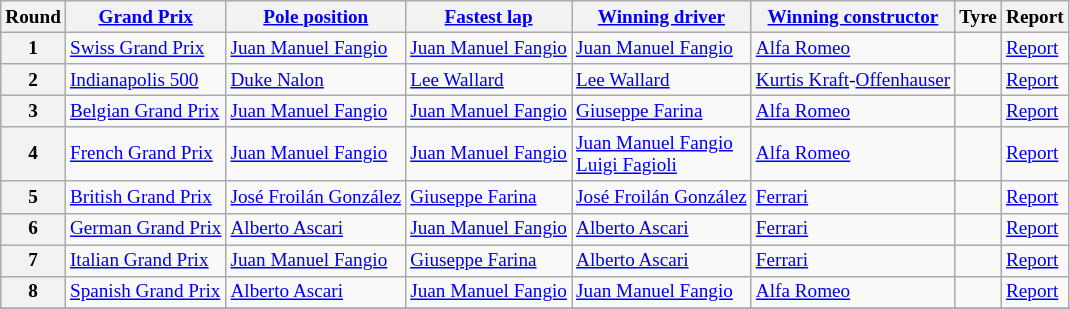<table class="wikitable" style="font-size:80%">
<tr>
<th>Round</th>
<th><a href='#'>Grand Prix</a></th>
<th><a href='#'>Pole position</a></th>
<th><a href='#'>Fastest lap</a></th>
<th><a href='#'>Winning driver</a></th>
<th><a href='#'>Winning constructor</a></th>
<th>Tyre</th>
<th>Report</th>
</tr>
<tr>
<th>1</th>
<td> <a href='#'>Swiss Grand Prix</a></td>
<td> <a href='#'>Juan Manuel Fangio</a></td>
<td> <a href='#'>Juan Manuel Fangio</a></td>
<td> <a href='#'>Juan Manuel Fangio</a></td>
<td> <a href='#'>Alfa Romeo</a></td>
<td></td>
<td><a href='#'>Report</a></td>
</tr>
<tr>
<th>2</th>
<td> <a href='#'>Indianapolis 500</a></td>
<td> <a href='#'>Duke Nalon</a></td>
<td> <a href='#'>Lee Wallard</a></td>
<td> <a href='#'>Lee Wallard</a></td>
<td> <a href='#'>Kurtis Kraft</a>-<a href='#'>Offenhauser</a></td>
<td></td>
<td><a href='#'>Report</a></td>
</tr>
<tr>
<th>3</th>
<td> <a href='#'>Belgian Grand Prix</a></td>
<td> <a href='#'>Juan Manuel Fangio</a></td>
<td> <a href='#'>Juan Manuel Fangio</a></td>
<td> <a href='#'>Giuseppe Farina</a></td>
<td> <a href='#'>Alfa Romeo</a></td>
<td></td>
<td><a href='#'>Report</a></td>
</tr>
<tr>
<th>4</th>
<td> <a href='#'>French Grand Prix</a></td>
<td> <a href='#'>Juan Manuel Fangio</a></td>
<td> <a href='#'>Juan Manuel Fangio</a></td>
<td> <a href='#'>Juan Manuel Fangio</a><br> <a href='#'>Luigi Fagioli</a></td>
<td> <a href='#'>Alfa Romeo</a></td>
<td></td>
<td><a href='#'>Report</a></td>
</tr>
<tr>
<th>5</th>
<td> <a href='#'>British Grand Prix</a></td>
<td> <a href='#'>José Froilán González</a></td>
<td> <a href='#'>Giuseppe Farina</a></td>
<td> <a href='#'>José Froilán González</a></td>
<td> <a href='#'>Ferrari</a></td>
<td></td>
<td><a href='#'>Report</a></td>
</tr>
<tr>
<th>6</th>
<td> <a href='#'>German Grand Prix</a></td>
<td> <a href='#'>Alberto Ascari</a></td>
<td> <a href='#'>Juan Manuel Fangio</a></td>
<td> <a href='#'>Alberto Ascari</a></td>
<td> <a href='#'>Ferrari</a></td>
<td></td>
<td><a href='#'>Report</a></td>
</tr>
<tr>
<th>7</th>
<td> <a href='#'>Italian Grand Prix</a></td>
<td> <a href='#'>Juan Manuel Fangio</a></td>
<td> <a href='#'>Giuseppe Farina</a></td>
<td> <a href='#'>Alberto Ascari</a></td>
<td> <a href='#'>Ferrari</a></td>
<td></td>
<td><a href='#'>Report</a></td>
</tr>
<tr>
<th>8</th>
<td> <a href='#'>Spanish Grand Prix</a></td>
<td> <a href='#'>Alberto Ascari</a></td>
<td> <a href='#'>Juan Manuel Fangio</a></td>
<td> <a href='#'>Juan Manuel Fangio</a></td>
<td> <a href='#'>Alfa Romeo</a></td>
<td></td>
<td><a href='#'>Report</a></td>
</tr>
<tr>
</tr>
</table>
